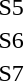<table>
<tr>
<td>S5</td>
<td></td>
<td></td>
<td></td>
</tr>
<tr>
<td>S6</td>
<td></td>
<td></td>
<td></td>
</tr>
<tr>
<td>S7</td>
<td></td>
<td></td>
<td></td>
</tr>
</table>
